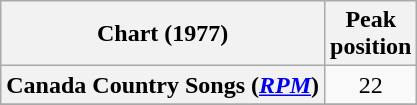<table class="wikitable sortable plainrowheaders" style="text-align:center">
<tr>
<th scope="col">Chart (1977)</th>
<th scope="col">Peak<br> position</th>
</tr>
<tr>
<th scope="row">Canada Country Songs (<em><a href='#'>RPM</a></em>)</th>
<td>22</td>
</tr>
<tr>
</tr>
<tr>
</tr>
</table>
